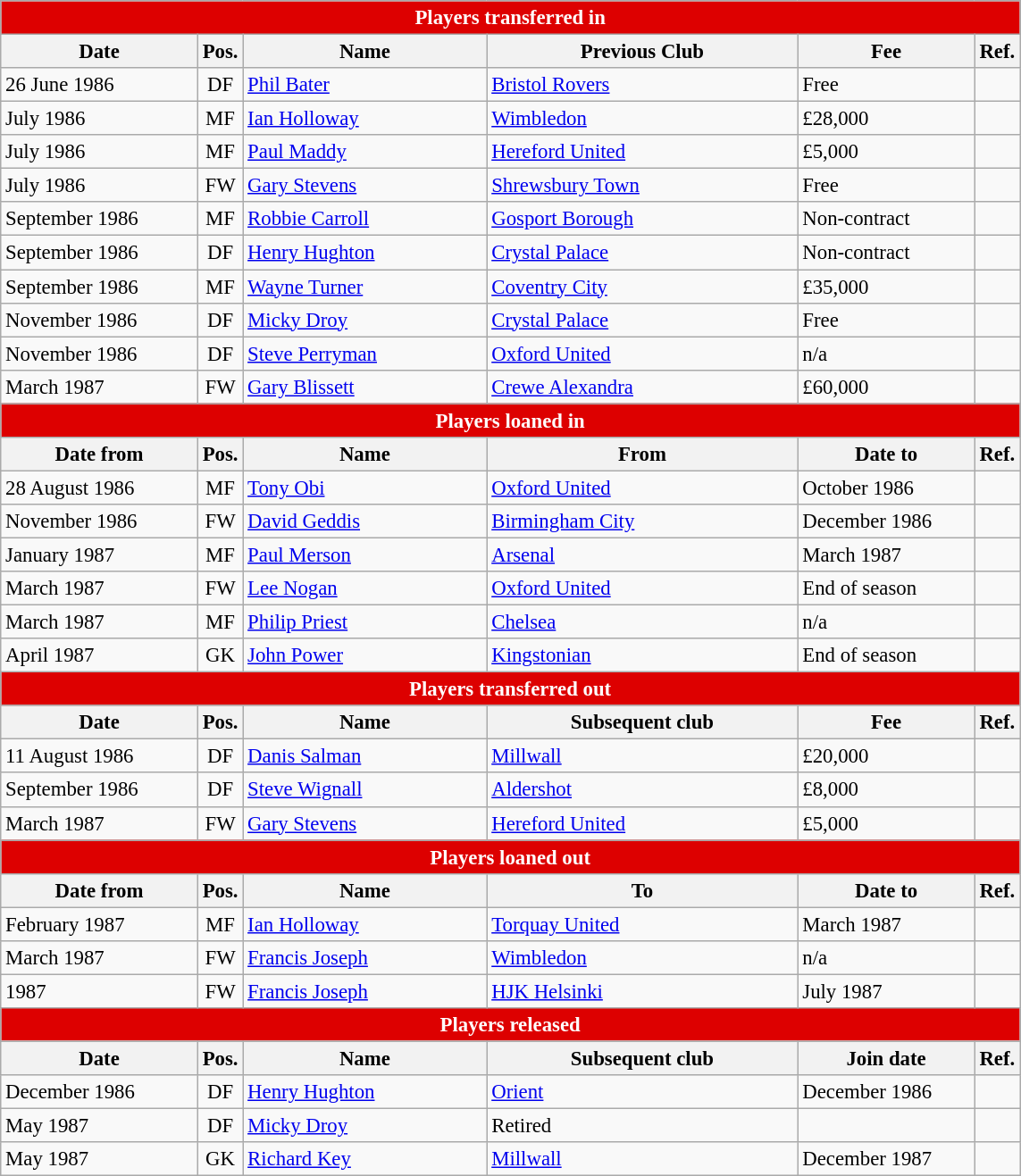<table class="wikitable" style="font-size:95%;" cellpadding="1">
<tr>
<th colspan="6" style="background:#d00; color:white; text-align:center;">Players transferred in</th>
</tr>
<tr>
<th style="width:140px;">Date</th>
<th style="width:25px;">Pos.</th>
<th style="width:175px;">Name</th>
<th style="width:225px;">Previous Club</th>
<th style="width:125px;">Fee</th>
<th style="width:25px;">Ref.</th>
</tr>
<tr>
<td>26 June 1986</td>
<td style="text-align:center;">DF</td>
<td> <a href='#'>Phil Bater</a></td>
<td> <a href='#'>Bristol Rovers</a></td>
<td>Free</td>
<td></td>
</tr>
<tr>
<td>July 1986</td>
<td style="text-align:center;">MF</td>
<td> <a href='#'>Ian Holloway</a></td>
<td> <a href='#'>Wimbledon</a></td>
<td>£28,000</td>
<td></td>
</tr>
<tr>
<td>July 1986</td>
<td style="text-align:center;">MF</td>
<td> <a href='#'>Paul Maddy</a></td>
<td> <a href='#'>Hereford United</a></td>
<td>£5,000</td>
<td></td>
</tr>
<tr>
<td>July 1986</td>
<td style="text-align:center;">FW</td>
<td> <a href='#'>Gary Stevens</a></td>
<td> <a href='#'>Shrewsbury Town</a></td>
<td>Free</td>
<td></td>
</tr>
<tr>
<td>September 1986</td>
<td style="text-align:center;">MF</td>
<td> <a href='#'>Robbie Carroll</a></td>
<td> <a href='#'>Gosport Borough</a></td>
<td>Non-contract</td>
<td></td>
</tr>
<tr>
<td>September 1986</td>
<td style="text-align:center;">DF</td>
<td> <a href='#'>Henry Hughton</a></td>
<td> <a href='#'>Crystal Palace</a></td>
<td>Non-contract</td>
<td></td>
</tr>
<tr>
<td>September 1986</td>
<td style="text-align:center;">MF</td>
<td> <a href='#'>Wayne Turner</a></td>
<td> <a href='#'>Coventry City</a></td>
<td>£35,000</td>
<td></td>
</tr>
<tr>
<td>November 1986</td>
<td style="text-align:center;">DF</td>
<td> <a href='#'>Micky Droy</a></td>
<td> <a href='#'>Crystal Palace</a></td>
<td>Free</td>
<td></td>
</tr>
<tr>
<td>November 1986</td>
<td style="text-align:center;">DF</td>
<td> <a href='#'>Steve Perryman</a></td>
<td> <a href='#'>Oxford United</a></td>
<td>n/a</td>
<td></td>
</tr>
<tr>
<td>March 1987</td>
<td style="text-align:center;">FW</td>
<td> <a href='#'>Gary Blissett</a></td>
<td> <a href='#'>Crewe Alexandra</a></td>
<td>£60,000</td>
<td></td>
</tr>
<tr>
<th colspan="6" style="background:#d00; color:white; text-align:center;">Players loaned in</th>
</tr>
<tr>
<th>Date from</th>
<th>Pos.</th>
<th>Name</th>
<th>From</th>
<th>Date to</th>
<th>Ref.</th>
</tr>
<tr>
<td>28 August 1986</td>
<td style="text-align:center;">MF</td>
<td> <a href='#'>Tony Obi</a></td>
<td> <a href='#'>Oxford United</a></td>
<td>October 1986</td>
<td></td>
</tr>
<tr>
<td>November 1986</td>
<td style="text-align:center;">FW</td>
<td> <a href='#'>David Geddis</a></td>
<td> <a href='#'>Birmingham City</a></td>
<td>December 1986</td>
<td></td>
</tr>
<tr>
<td>January 1987</td>
<td style="text-align:center;">MF</td>
<td> <a href='#'>Paul Merson</a></td>
<td> <a href='#'>Arsenal</a></td>
<td>March 1987</td>
<td></td>
</tr>
<tr>
<td>March 1987</td>
<td style="text-align:center;">FW</td>
<td> <a href='#'>Lee Nogan</a></td>
<td> <a href='#'>Oxford United</a></td>
<td>End of season</td>
<td></td>
</tr>
<tr>
<td>March 1987</td>
<td style="text-align:center;">MF</td>
<td> <a href='#'>Philip Priest</a></td>
<td> <a href='#'>Chelsea</a></td>
<td>n/a</td>
<td></td>
</tr>
<tr>
<td>April 1987</td>
<td style="text-align:center;">GK</td>
<td> <a href='#'>John Power</a></td>
<td> <a href='#'>Kingstonian</a></td>
<td>End of season</td>
<td></td>
</tr>
<tr>
<th colspan="6" style="background:#d00; color:white; text-align:center;">Players transferred out</th>
</tr>
<tr>
<th>Date</th>
<th>Pos.</th>
<th>Name</th>
<th>Subsequent club</th>
<th>Fee</th>
<th>Ref.</th>
</tr>
<tr>
<td>11 August 1986</td>
<td style="text-align:center;">DF</td>
<td> <a href='#'>Danis Salman</a></td>
<td> <a href='#'>Millwall</a></td>
<td>£20,000</td>
<td></td>
</tr>
<tr>
<td>September 1986</td>
<td style="text-align:center;">DF</td>
<td> <a href='#'>Steve Wignall</a></td>
<td> <a href='#'>Aldershot</a></td>
<td>£8,000</td>
<td></td>
</tr>
<tr>
<td>March 1987</td>
<td style="text-align:center;">FW</td>
<td> <a href='#'>Gary Stevens</a></td>
<td> <a href='#'>Hereford United</a></td>
<td>£5,000</td>
<td></td>
</tr>
<tr>
<th colspan="6" style="background:#d00; color:white; text-align:center;">Players loaned out</th>
</tr>
<tr>
<th>Date from</th>
<th>Pos.</th>
<th>Name</th>
<th>To</th>
<th>Date to</th>
<th>Ref.</th>
</tr>
<tr>
<td>February 1987</td>
<td style="text-align:center;">MF</td>
<td> <a href='#'>Ian Holloway</a></td>
<td> <a href='#'>Torquay United</a></td>
<td>March 1987</td>
<td></td>
</tr>
<tr>
<td>March 1987</td>
<td style="text-align:center;">FW</td>
<td> <a href='#'>Francis Joseph</a></td>
<td> <a href='#'>Wimbledon</a></td>
<td>n/a</td>
<td></td>
</tr>
<tr>
<td>1987</td>
<td style="text-align:center;">FW</td>
<td> <a href='#'>Francis Joseph</a></td>
<td> <a href='#'>HJK Helsinki</a></td>
<td>July 1987</td>
<td></td>
</tr>
<tr>
<th colspan="6" style="background:#d00; color:white; text-align:center;">Players released</th>
</tr>
<tr>
<th>Date</th>
<th>Pos.</th>
<th>Name</th>
<th>Subsequent club</th>
<th>Join date</th>
<th>Ref.</th>
</tr>
<tr>
<td>December 1986</td>
<td style="text-align:center;">DF</td>
<td> <a href='#'>Henry Hughton</a></td>
<td> <a href='#'>Orient</a></td>
<td>December 1986</td>
<td></td>
</tr>
<tr>
<td>May 1987</td>
<td style="text-align:center;">DF</td>
<td> <a href='#'>Micky Droy</a></td>
<td>Retired</td>
<td></td>
<td></td>
</tr>
<tr>
<td>May 1987</td>
<td style="text-align:center;">GK</td>
<td> <a href='#'>Richard Key</a></td>
<td> <a href='#'>Millwall</a></td>
<td>December 1987</td>
<td></td>
</tr>
</table>
